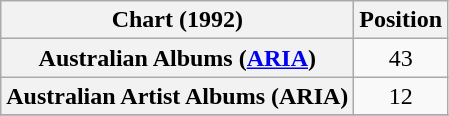<table class="wikitable sortable plainrowheaders" style="text-align:center">
<tr>
<th scope="col">Chart (1992)</th>
<th scope="col">Position</th>
</tr>
<tr>
<th scope="row">Australian Albums (<a href='#'>ARIA</a>)</th>
<td>43</td>
</tr>
<tr>
<th scope="row">Australian Artist Albums (ARIA)</th>
<td>12</td>
</tr>
<tr>
</tr>
</table>
